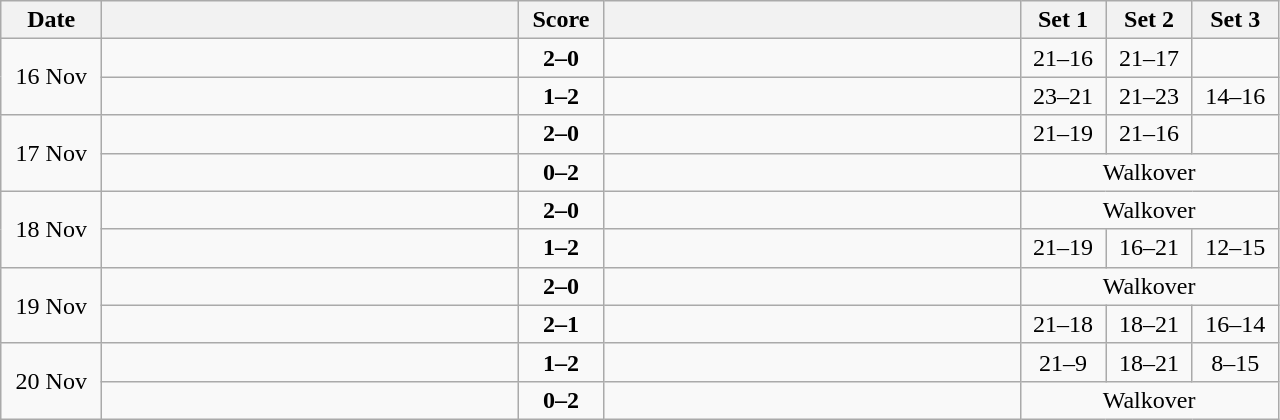<table class="wikitable" style="text-align: center;">
<tr>
<th width="60">Date</th>
<th align="right" width="270"></th>
<th width="50">Score</th>
<th align="left" width="270"></th>
<th width="50">Set 1</th>
<th width="50">Set 2</th>
<th width="50">Set 3</th>
</tr>
<tr>
<td rowspan=2>16 Nov</td>
<td align=left><strong></strong></td>
<td align=center><strong>2–0</strong></td>
<td align=left></td>
<td>21–16</td>
<td>21–17</td>
<td></td>
</tr>
<tr>
<td align=left></td>
<td align=center><strong>1–2</strong></td>
<td align=left><strong></strong></td>
<td>23–21</td>
<td>21–23</td>
<td>14–16</td>
</tr>
<tr>
<td rowspan=2>17 Nov</td>
<td align=left><strong></strong></td>
<td align=center><strong>2–0</strong></td>
<td align=left></td>
<td>21–19</td>
<td>21–16</td>
<td></td>
</tr>
<tr>
<td align=left></td>
<td align=center><strong>0–2</strong></td>
<td align=left><strong></strong></td>
<td colspan=3>Walkover</td>
</tr>
<tr>
<td rowspan=2>18 Nov</td>
<td align=left><strong></strong></td>
<td align=center><strong>2–0</strong></td>
<td align=left></td>
<td colspan=3>Walkover</td>
</tr>
<tr>
<td align=left></td>
<td align=center><strong>1–2</strong></td>
<td align=left><strong></strong></td>
<td>21–19</td>
<td>16–21</td>
<td>12–15</td>
</tr>
<tr>
<td rowspan=2>19 Nov</td>
<td align=left><strong></strong></td>
<td align=center><strong>2–0</strong></td>
<td align=left></td>
<td colspan=3>Walkover</td>
</tr>
<tr>
<td align=left><strong></strong></td>
<td align=center><strong>2–1</strong></td>
<td align=left></td>
<td>21–18</td>
<td>18–21</td>
<td>16–14</td>
</tr>
<tr>
<td rowspan=2>20 Nov</td>
<td align=left></td>
<td align=center><strong>1–2</strong></td>
<td align=left><strong></strong></td>
<td>21–9</td>
<td>18–21</td>
<td>8–15</td>
</tr>
<tr>
<td align=left></td>
<td align=center><strong>0–2</strong></td>
<td align=left><strong></strong></td>
<td colspan=3>Walkover</td>
</tr>
</table>
